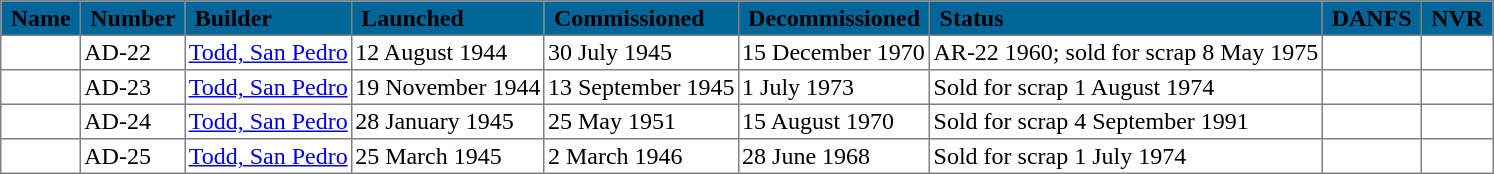<table class="toccolours" align="center" border="1" cellspacing="1" cellpadding="2" style="border-collapse: collapse;">
<tr ---- bgcolor=#006699>
<td><strong><span> Name </span></strong></td>
<td><strong><span> Number </span></strong></td>
<td><strong><span> Builder </span></strong></td>
<td><strong><span> Launched </span></strong></td>
<td><strong><span> Commissioned </span></strong></td>
<td><strong><span> Decommissioned </span></strong></td>
<td><strong><span> Status </span></strong></td>
<td><strong><span> DANFS </span></strong></td>
<td><strong><span> NVR </span></strong></td>
</tr>
<tr>
<td></td>
<td>AD-22</td>
<td><a href='#'>Todd, San Pedro</a></td>
<td>12 August 1944</td>
<td>30 July 1945</td>
<td>15 December 1970</td>
<td>AR-22 1960; sold for scrap 8 May 1975</td>
<td></td>
<td></td>
</tr>
<tr>
<td></td>
<td>AD-23</td>
<td><a href='#'>Todd, San Pedro</a></td>
<td>19 November 1944</td>
<td>13 September 1945</td>
<td>1 July 1973</td>
<td>Sold for scrap 1 August 1974</td>
<td></td>
<td></td>
</tr>
<tr>
<td></td>
<td>AD-24</td>
<td><a href='#'>Todd, San Pedro</a></td>
<td>28 January 1945</td>
<td>25 May 1951</td>
<td>15 August 1970</td>
<td>Sold for scrap 4 September 1991</td>
<td></td>
<td></td>
</tr>
<tr>
<td></td>
<td>AD-25</td>
<td><a href='#'>Todd, San Pedro</a></td>
<td>25 March 1945</td>
<td>2 March 1946</td>
<td>28 June 1968</td>
<td>Sold for scrap 1 July 1974</td>
<td></td>
<td></td>
</tr>
</table>
